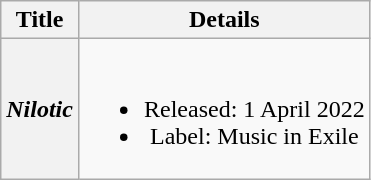<table class="wikitable plainrowheaders" style="text-align:center;" border="1">
<tr>
<th>Title</th>
<th>Details</th>
</tr>
<tr>
<th scope="row"><em>Nilotic</em></th>
<td><br><ul><li>Released: 1 April 2022</li><li>Label: Music in Exile</li></ul></td>
</tr>
</table>
